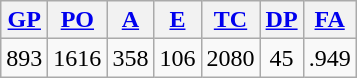<table class="wikitable">
<tr>
<th><a href='#'>GP</a></th>
<th><a href='#'>PO</a></th>
<th><a href='#'>A</a></th>
<th><a href='#'>E</a></th>
<th><a href='#'>TC</a></th>
<th><a href='#'>DP</a></th>
<th><a href='#'>FA</a></th>
</tr>
<tr align=center>
<td>893</td>
<td>1616</td>
<td>358</td>
<td>106</td>
<td>2080</td>
<td>45</td>
<td>.949</td>
</tr>
</table>
